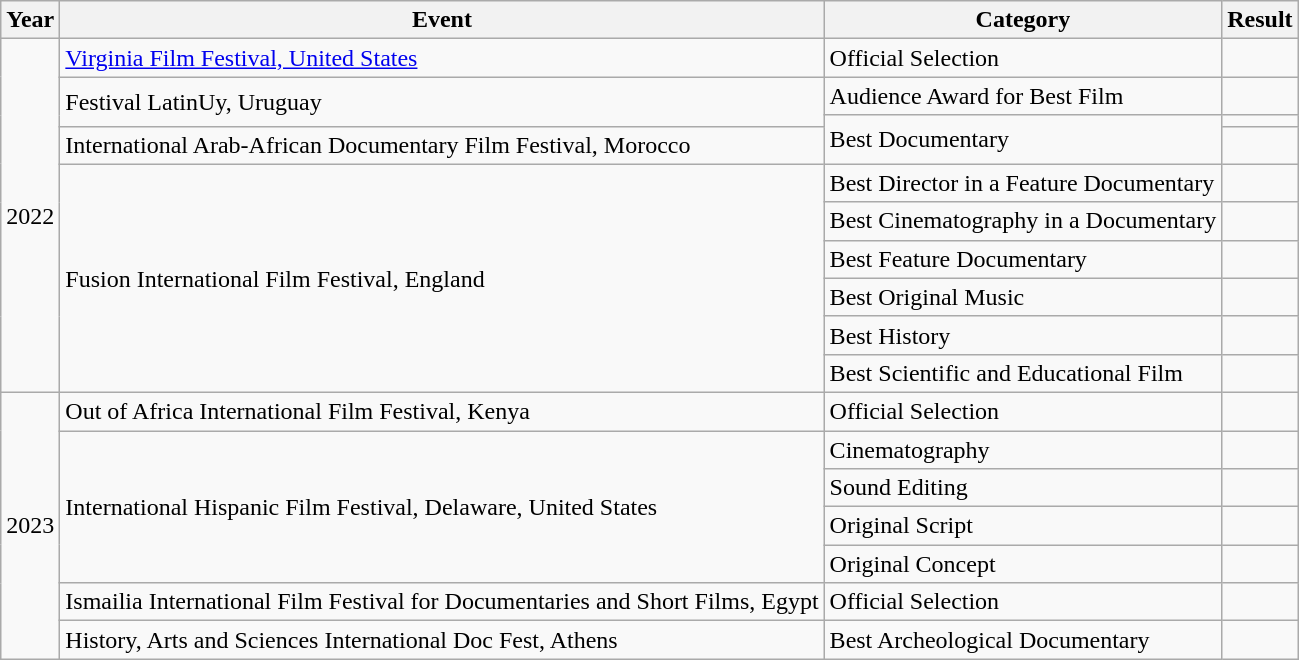<table class="wikitable">
<tr>
<th>Year</th>
<th>Event</th>
<th>Category</th>
<th>Result</th>
</tr>
<tr>
<td rowspan="10">2022</td>
<td><a href='#'>Virginia Film Festival, United States</a></td>
<td>Official Selection</td>
<td></td>
</tr>
<tr>
<td rowspan="2">Festival LatinUy, Uruguay</td>
<td>Audience Award for Best Film</td>
<td></td>
</tr>
<tr>
<td rowspan="2">Best Documentary</td>
<td></td>
</tr>
<tr>
<td>International Arab-African Documentary Film Festival, Morocco</td>
<td></td>
</tr>
<tr>
<td rowspan="6">Fusion International Film Festival, England</td>
<td>Best Director in a Feature Documentary</td>
<td></td>
</tr>
<tr>
<td>Best Cinematography in a Documentary</td>
<td></td>
</tr>
<tr>
<td>Best Feature Documentary</td>
<td></td>
</tr>
<tr>
<td>Best Original Music</td>
<td></td>
</tr>
<tr>
<td>Best History</td>
<td></td>
</tr>
<tr>
<td>Best Scientific and Educational Film</td>
<td></td>
</tr>
<tr>
<td rowspan="7">2023</td>
<td>Out of Africa International Film Festival, Kenya</td>
<td>Official Selection</td>
<td></td>
</tr>
<tr>
<td rowspan="4">International Hispanic Film Festival, Delaware, United States</td>
<td>Cinematography</td>
<td></td>
</tr>
<tr>
<td>Sound Editing</td>
<td></td>
</tr>
<tr>
<td>Original Script</td>
<td></td>
</tr>
<tr>
<td>Original Concept</td>
<td></td>
</tr>
<tr>
<td>Ismailia International Film Festival for Documentaries and Short Films, Egypt</td>
<td>Official Selection</td>
<td></td>
</tr>
<tr>
<td>History, Arts and Sciences International Doc Fest, Athens</td>
<td>Best Archeological Documentary</td>
<td></td>
</tr>
</table>
